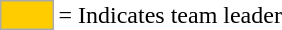<table>
<tr>
<td style="background:#fc0; border:1px solid #aaa; width:2em;"></td>
<td>= Indicates team leader</td>
</tr>
</table>
